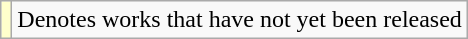<table class="wikitable">
<tr>
<td style="background:#FFFFCC;"></td>
<td>Denotes works that have not yet been released</td>
</tr>
</table>
